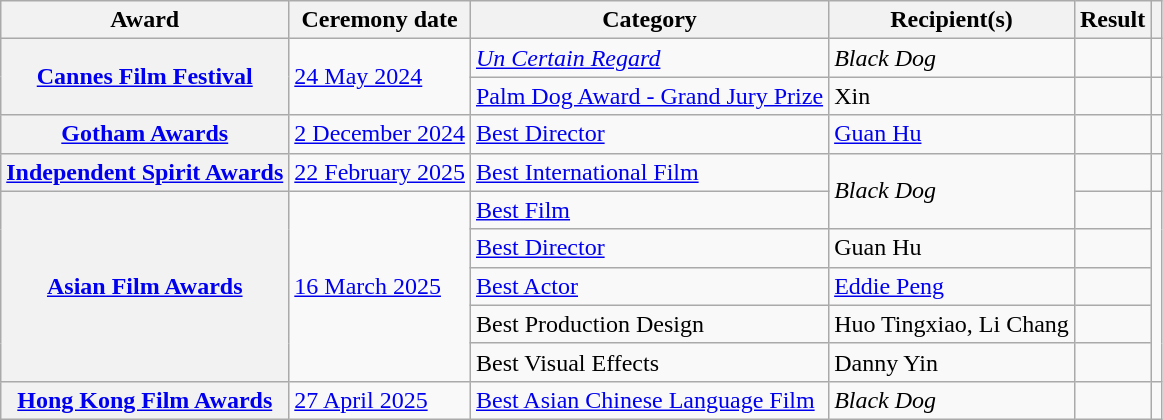<table class="wikitable sortable plainrowheaders">
<tr>
<th scope="col">Award</th>
<th scope="col">Ceremony date</th>
<th scope="col">Category</th>
<th scope="col">Recipient(s)</th>
<th scope="col">Result</th>
<th scope="col" class="unsortable"></th>
</tr>
<tr>
<th scope="row" rowspan="2"><a href='#'>Cannes Film Festival</a></th>
<td rowspan="2"><a href='#'>24 May 2024</a></td>
<td><em><a href='#'>Un Certain Regard</a></em></td>
<td><em>Black Dog</em></td>
<td></td>
<td align="center"></td>
</tr>
<tr>
<td><a href='#'>Palm Dog Award - Grand Jury Prize</a></td>
<td>Xin</td>
<td></td>
<td align="center"></td>
</tr>
<tr>
<th scope="row"><a href='#'>Gotham Awards</a></th>
<td><a href='#'>2 December 2024</a></td>
<td><a href='#'>Best Director</a></td>
<td><a href='#'>Guan Hu</a></td>
<td></td>
<td align="center"></td>
</tr>
<tr>
<th scope="row"><a href='#'>Independent Spirit Awards</a></th>
<td><a href='#'>22 February 2025</a></td>
<td><a href='#'>Best International Film</a></td>
<td rowspan="2"><em>Black Dog</em></td>
<td></td>
<td align="center"></td>
</tr>
<tr>
<th scope="row" rowspan="5"><a href='#'>Asian Film Awards</a></th>
<td rowspan="5"><a href='#'>16 March 2025</a></td>
<td><a href='#'>Best Film</a></td>
<td></td>
<td rowspan="5" align="center"></td>
</tr>
<tr>
<td><a href='#'>Best Director</a></td>
<td>Guan Hu</td>
<td></td>
</tr>
<tr>
<td><a href='#'>Best Actor</a></td>
<td><a href='#'>Eddie Peng</a></td>
<td></td>
</tr>
<tr>
<td>Best Production Design</td>
<td>Huo Tingxiao, Li Chang</td>
<td></td>
</tr>
<tr>
<td>Best Visual Effects</td>
<td>Danny Yin</td>
<td></td>
</tr>
<tr>
<th scope="row"><a href='#'>Hong Kong Film Awards</a></th>
<td rowspan="7"><a href='#'>27 April 2025</a></td>
<td><a href='#'>Best Asian Chinese Language Film</a></td>
<td><em>Black Dog</em></td>
<td></td>
<td></td>
</tr>
</table>
